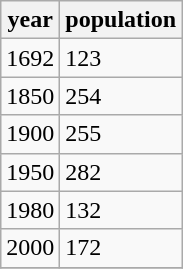<table class="wikitable">
<tr>
<th>year</th>
<th>population</th>
</tr>
<tr>
<td>1692</td>
<td>123</td>
</tr>
<tr>
<td>1850</td>
<td>254</td>
</tr>
<tr>
<td>1900</td>
<td>255</td>
</tr>
<tr>
<td>1950</td>
<td>282</td>
</tr>
<tr>
<td>1980</td>
<td>132</td>
</tr>
<tr>
<td>2000</td>
<td>172</td>
</tr>
<tr>
</tr>
</table>
